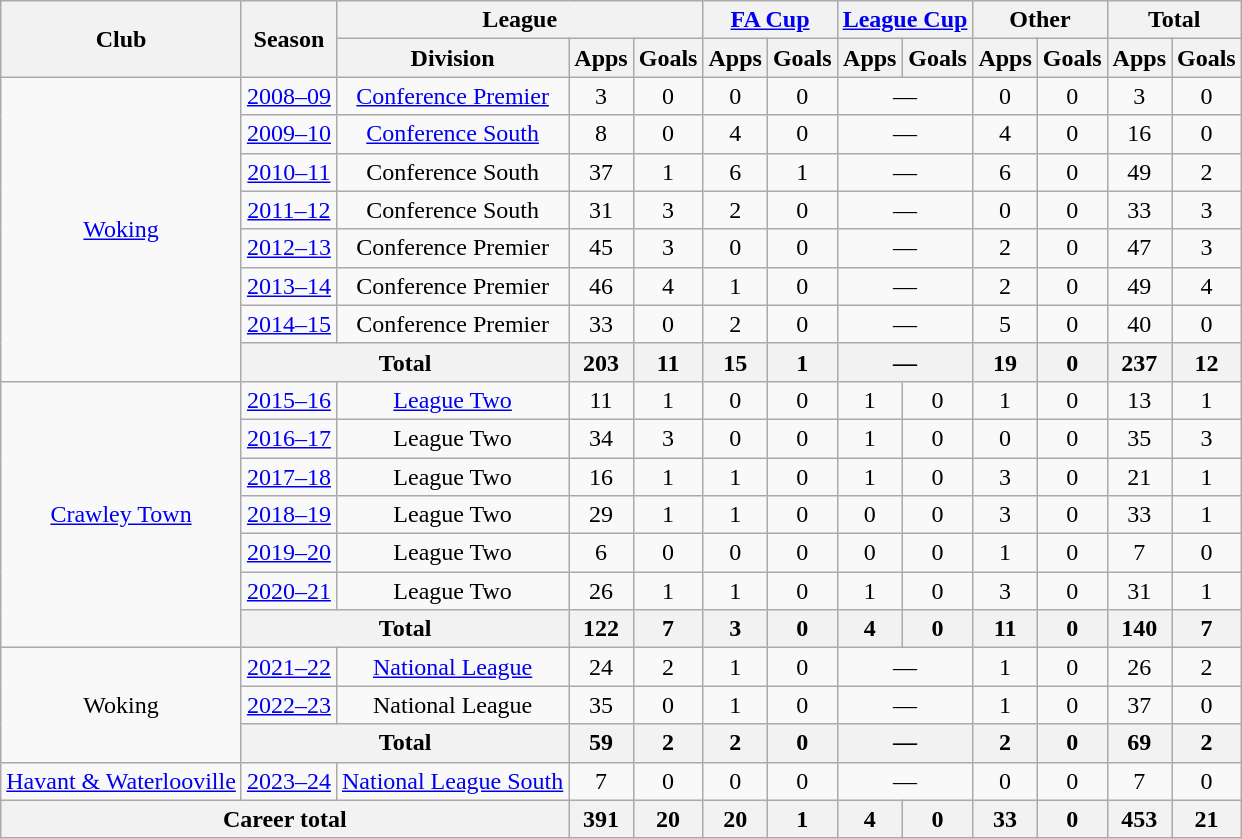<table class="wikitable" style="text-align: center;">
<tr>
<th rowspan="2">Club</th>
<th rowspan="2">Season</th>
<th colspan="3">League</th>
<th colspan="2"><a href='#'>FA Cup</a></th>
<th colspan="2"><a href='#'>League Cup</a></th>
<th colspan="2">Other</th>
<th colspan="2">Total</th>
</tr>
<tr>
<th>Division</th>
<th>Apps</th>
<th>Goals</th>
<th>Apps</th>
<th>Goals</th>
<th>Apps</th>
<th>Goals</th>
<th>Apps</th>
<th>Goals</th>
<th>Apps</th>
<th>Goals</th>
</tr>
<tr>
<td rowspan="8"><a href='#'>Woking</a></td>
<td><a href='#'>2008–09</a></td>
<td><a href='#'>Conference Premier</a></td>
<td>3</td>
<td>0</td>
<td>0</td>
<td>0</td>
<td colspan="2">—</td>
<td>0</td>
<td>0</td>
<td>3</td>
<td>0</td>
</tr>
<tr>
<td><a href='#'>2009–10</a></td>
<td><a href='#'>Conference South</a></td>
<td>8</td>
<td>0</td>
<td>4</td>
<td>0</td>
<td colspan="2">—</td>
<td>4</td>
<td>0</td>
<td>16</td>
<td>0</td>
</tr>
<tr>
<td><a href='#'>2010–11</a></td>
<td>Conference South</td>
<td>37</td>
<td>1</td>
<td>6</td>
<td>1</td>
<td colspan="2">—</td>
<td>6</td>
<td>0</td>
<td>49</td>
<td>2</td>
</tr>
<tr>
<td><a href='#'>2011–12</a></td>
<td>Conference South</td>
<td>31</td>
<td>3</td>
<td>2</td>
<td>0</td>
<td colspan="2">—</td>
<td>0</td>
<td>0</td>
<td>33</td>
<td>3</td>
</tr>
<tr>
<td><a href='#'>2012–13</a></td>
<td>Conference Premier</td>
<td>45</td>
<td>3</td>
<td>0</td>
<td>0</td>
<td colspan="2">—</td>
<td>2</td>
<td>0</td>
<td>47</td>
<td>3</td>
</tr>
<tr>
<td><a href='#'>2013–14</a></td>
<td>Conference Premier</td>
<td>46</td>
<td>4</td>
<td>1</td>
<td>0</td>
<td colspan="2">—</td>
<td>2</td>
<td>0</td>
<td>49</td>
<td>4</td>
</tr>
<tr>
<td><a href='#'>2014–15</a></td>
<td>Conference Premier</td>
<td>33</td>
<td>0</td>
<td>2</td>
<td>0</td>
<td colspan="2">—</td>
<td>5</td>
<td>0</td>
<td>40</td>
<td>0</td>
</tr>
<tr>
<th colspan="2">Total</th>
<th>203</th>
<th>11</th>
<th>15</th>
<th>1</th>
<th colspan="2">—</th>
<th>19</th>
<th>0</th>
<th>237</th>
<th>12</th>
</tr>
<tr>
<td rowspan="7"><a href='#'>Crawley Town</a></td>
<td><a href='#'>2015–16</a></td>
<td><a href='#'>League Two</a></td>
<td>11</td>
<td>1</td>
<td>0</td>
<td>0</td>
<td>1</td>
<td>0</td>
<td>1</td>
<td>0</td>
<td>13</td>
<td>1</td>
</tr>
<tr>
<td><a href='#'>2016–17</a></td>
<td>League Two</td>
<td>34</td>
<td>3</td>
<td>0</td>
<td>0</td>
<td>1</td>
<td>0</td>
<td>0</td>
<td>0</td>
<td>35</td>
<td>3</td>
</tr>
<tr>
<td><a href='#'>2017–18</a></td>
<td>League Two</td>
<td>16</td>
<td>1</td>
<td>1</td>
<td>0</td>
<td>1</td>
<td>0</td>
<td>3</td>
<td>0</td>
<td>21</td>
<td>1</td>
</tr>
<tr>
<td><a href='#'>2018–19</a></td>
<td>League Two</td>
<td>29</td>
<td>1</td>
<td>1</td>
<td>0</td>
<td>0</td>
<td>0</td>
<td>3</td>
<td>0</td>
<td>33</td>
<td>1</td>
</tr>
<tr>
<td><a href='#'>2019–20</a></td>
<td>League Two</td>
<td>6</td>
<td>0</td>
<td>0</td>
<td>0</td>
<td>0</td>
<td>0</td>
<td>1</td>
<td>0</td>
<td>7</td>
<td>0</td>
</tr>
<tr>
<td><a href='#'>2020–21</a></td>
<td>League Two</td>
<td>26</td>
<td>1</td>
<td>1</td>
<td>0</td>
<td>1</td>
<td>0</td>
<td>3</td>
<td>0</td>
<td>31</td>
<td>1</td>
</tr>
<tr>
<th colspan="2">Total</th>
<th>122</th>
<th>7</th>
<th>3</th>
<th>0</th>
<th>4</th>
<th>0</th>
<th>11</th>
<th>0</th>
<th>140</th>
<th>7</th>
</tr>
<tr>
<td rowspan="3">Woking</td>
<td><a href='#'>2021–22</a></td>
<td><a href='#'>National League</a></td>
<td>24</td>
<td>2</td>
<td>1</td>
<td>0</td>
<td colspan="2">—</td>
<td>1</td>
<td>0</td>
<td>26</td>
<td>2</td>
</tr>
<tr>
<td><a href='#'>2022–23</a></td>
<td>National League</td>
<td>35</td>
<td>0</td>
<td>1</td>
<td>0</td>
<td colspan="2">—</td>
<td>1</td>
<td>0</td>
<td>37</td>
<td>0</td>
</tr>
<tr>
<th colspan="2">Total</th>
<th>59</th>
<th>2</th>
<th>2</th>
<th>0</th>
<th colspan="2">—</th>
<th>2</th>
<th>0</th>
<th>69</th>
<th>2</th>
</tr>
<tr>
<td><a href='#'>Havant & Waterlooville</a></td>
<td><a href='#'>2023–24</a></td>
<td><a href='#'>National League South</a></td>
<td>7</td>
<td>0</td>
<td>0</td>
<td>0</td>
<td colspan="2">—</td>
<td>0</td>
<td>0</td>
<td>7</td>
<td>0</td>
</tr>
<tr>
<th colspan="3">Career total</th>
<th>391</th>
<th>20</th>
<th>20</th>
<th>1</th>
<th>4</th>
<th>0</th>
<th>33</th>
<th>0</th>
<th>453</th>
<th>21</th>
</tr>
</table>
